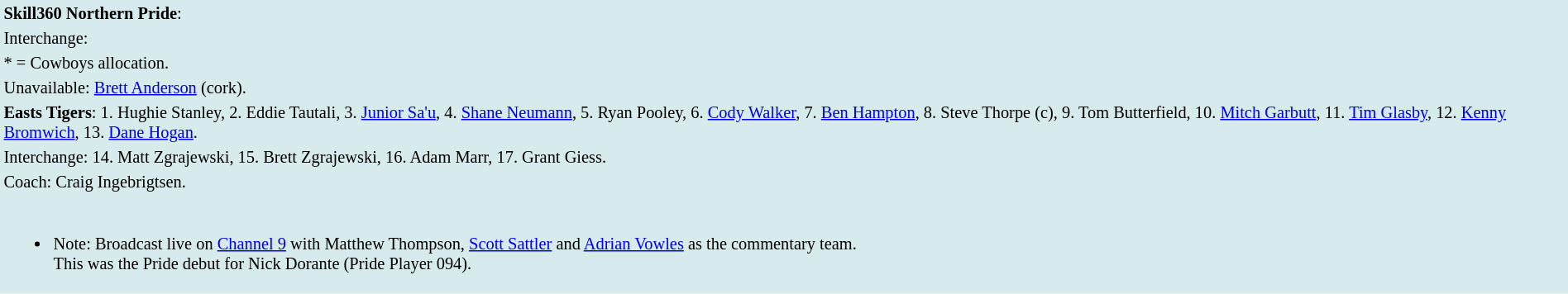<table style="background:#d7ebed; font-size:85%; width:100%;">
<tr>
<td><strong>Skill360 Northern Pride</strong>:             </td>
</tr>
<tr>
<td>Interchange:    </td>
</tr>
<tr>
<td>* = Cowboys allocation.</td>
</tr>
<tr>
<td>Unavailable: <a href='#'>Brett Anderson</a> (cork).</td>
</tr>
<tr>
<td><strong>Easts Tigers</strong>: 1. Hughie Stanley, 2. Eddie Tautali, 3. <a href='#'>Junior Sa'u</a>, 4. <a href='#'>Shane Neumann</a>, 5. Ryan Pooley, 6. <a href='#'>Cody Walker</a>, 7. <a href='#'>Ben Hampton</a>, 8. Steve Thorpe (c), 9. Tom Butterfield, 10. <a href='#'>Mitch Garbutt</a>, 11. <a href='#'>Tim Glasby</a>, 12. <a href='#'>Kenny Bromwich</a>, 13. <a href='#'>Dane Hogan</a>.</td>
</tr>
<tr>
<td>Interchange: 14. Matt Zgrajewski, 15. Brett Zgrajewski, 16. Adam Marr, 17. Grant Giess.</td>
</tr>
<tr>
<td>Coach: Craig Ingebrigtsen.</td>
</tr>
<tr>
<td><br><ul><li>Note: Broadcast live on <a href='#'>Channel 9</a> with Matthew Thompson, <a href='#'>Scott Sattler</a> and <a href='#'>Adrian Vowles</a> as the commentary team.<br>This was the Pride debut for Nick Dorante (Pride Player 094).</li></ul></td>
</tr>
</table>
